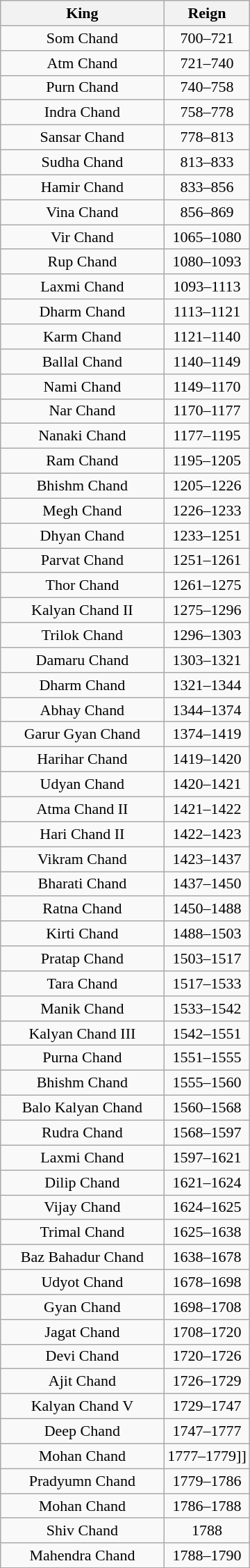<table class="sortable wikitable" style="text-align:center;font-size: 11pt">
<tr>
<th width="150" rowspan="1">King</th>
<th rowspan="1">Reign</th>
</tr>
<tr>
<td>Som Chand</td>
<td>700–721</td>
</tr>
<tr>
<td>Atm Chand</td>
<td>721–740</td>
</tr>
<tr>
<td>Purn Chand</td>
<td>740–758</td>
</tr>
<tr>
<td>Indra Chand</td>
<td>758–778</td>
</tr>
<tr>
<td>Sansar Chand</td>
<td>778–813</td>
</tr>
<tr>
<td>Sudha Chand</td>
<td>813–833</td>
</tr>
<tr>
<td>Hamir Chand</td>
<td>833–856</td>
</tr>
<tr>
<td>Vina Chand</td>
<td>856–869</td>
</tr>
<tr>
<td>Vir Chand</td>
<td>1065–1080</td>
</tr>
<tr>
<td>Rup Chand</td>
<td>1080–1093</td>
</tr>
<tr>
<td>Laxmi Chand</td>
<td>1093–1113</td>
</tr>
<tr>
<td>Dharm Chand</td>
<td>1113–1121</td>
</tr>
<tr>
<td>Karm Chand</td>
<td>1121–1140</td>
</tr>
<tr>
<td>Ballal Chand</td>
<td>1140–1149</td>
</tr>
<tr>
<td>Nami Chand</td>
<td>1149–1170</td>
</tr>
<tr>
<td>Nar Chand</td>
<td>1170–1177</td>
</tr>
<tr>
<td>Nanaki Chand</td>
<td>1177–1195</td>
</tr>
<tr>
<td>Ram Chand</td>
<td>1195–1205</td>
</tr>
<tr>
<td>Bhishm Chand</td>
<td>1205–1226</td>
</tr>
<tr>
<td>Megh Chand</td>
<td>1226–1233</td>
</tr>
<tr>
<td>Dhyan Chand</td>
<td>1233–1251</td>
</tr>
<tr>
<td>Parvat Chand</td>
<td>1251–1261</td>
</tr>
<tr>
<td>Thor Chand</td>
<td>1261–1275</td>
</tr>
<tr>
<td>Kalyan Chand II</td>
<td>1275–1296</td>
</tr>
<tr>
<td>Trilok Chand</td>
<td>1296–1303</td>
</tr>
<tr>
<td>Damaru Chand</td>
<td>1303–1321</td>
</tr>
<tr>
<td>Dharm Chand</td>
<td>1321–1344</td>
</tr>
<tr>
<td>Abhay Chand</td>
<td>1344–1374</td>
</tr>
<tr>
<td>Garur Gyan Chand</td>
<td>1374–1419</td>
</tr>
<tr>
<td>Harihar Chand</td>
<td>1419–1420</td>
</tr>
<tr>
<td>Udyan Chand</td>
<td>1420–1421</td>
</tr>
<tr>
<td>Atma Chand II</td>
<td>1421–1422</td>
</tr>
<tr>
<td>Hari Chand II</td>
<td>1422–1423</td>
</tr>
<tr>
<td>Vikram Chand</td>
<td>1423–1437</td>
</tr>
<tr>
<td>Bharati Chand</td>
<td>1437–1450</td>
</tr>
<tr>
<td>Ratna Chand</td>
<td>1450–1488</td>
</tr>
<tr>
<td>Kirti Chand</td>
<td>1488–1503</td>
</tr>
<tr>
<td>Pratap Chand</td>
<td>1503–1517</td>
</tr>
<tr>
<td>Tara Chand</td>
<td>1517–1533</td>
</tr>
<tr>
<td>Manik Chand</td>
<td>1533–1542</td>
</tr>
<tr>
<td>Kalyan Chand III</td>
<td>1542–1551</td>
</tr>
<tr>
<td>Purna Chand</td>
<td>1551–1555</td>
</tr>
<tr>
<td>Bhishm Chand</td>
<td>1555–1560</td>
</tr>
<tr>
<td>Balo Kalyan Chand</td>
<td>1560–1568</td>
</tr>
<tr>
<td>Rudra Chand</td>
<td>1568–1597</td>
</tr>
<tr>
<td>Laxmi Chand</td>
<td>1597–1621</td>
</tr>
<tr>
<td>Dilip Chand</td>
<td>1621–1624</td>
</tr>
<tr>
<td>Vijay Chand</td>
<td>1624–1625</td>
</tr>
<tr>
<td>Trimal Chand</td>
<td>1625–1638</td>
</tr>
<tr>
<td>Baz Bahadur Chand</td>
<td>1638–1678</td>
</tr>
<tr>
<td>Udyot Chand</td>
<td>1678–1698</td>
</tr>
<tr>
<td>Gyan Chand</td>
<td>1698–1708</td>
</tr>
<tr>
<td>Jagat Chand</td>
<td>1708–1720</td>
</tr>
<tr>
<td>Devi Chand</td>
<td>1720–1726</td>
</tr>
<tr>
<td>Ajit Chand</td>
<td>1726–1729</td>
</tr>
<tr>
<td>Kalyan Chand V</td>
<td>1729–1747</td>
</tr>
<tr>
<td>Deep Chand</td>
<td>1747–1777</td>
</tr>
<tr>
<td>Mohan Chand</td>
<td>1777–1779]]</td>
</tr>
<tr>
<td>Pradyumn Chand</td>
<td>1779–1786</td>
</tr>
<tr>
<td>Mohan Chand</td>
<td>1786–1788</td>
</tr>
<tr>
<td>Shiv Chand</td>
<td>1788</td>
</tr>
<tr>
<td>Mahendra Chand</td>
<td>1788–1790</td>
</tr>
</table>
